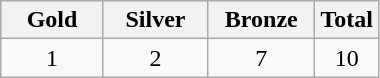<table class="wikitable" width=20%>
<tr>
<th width=30%> Gold</th>
<th width=30%> Silver</th>
<th width=30%> Bronze</th>
<th width=20%>Total</th>
</tr>
<tr align=center>
<td>1</td>
<td>2</td>
<td>7</td>
<td>10</td>
</tr>
</table>
